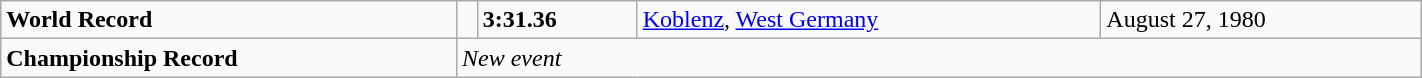<table class="wikitable" width=75%>
<tr>
<td><strong>World Record</strong></td>
<td></td>
<td><strong>3:31.36</strong></td>
<td><a href='#'>Koblenz</a>, <a href='#'>West Germany</a></td>
<td>August 27, 1980</td>
</tr>
<tr>
<td><strong>Championship Record</strong></td>
<td colspan="4"><em>New event</em></td>
</tr>
</table>
